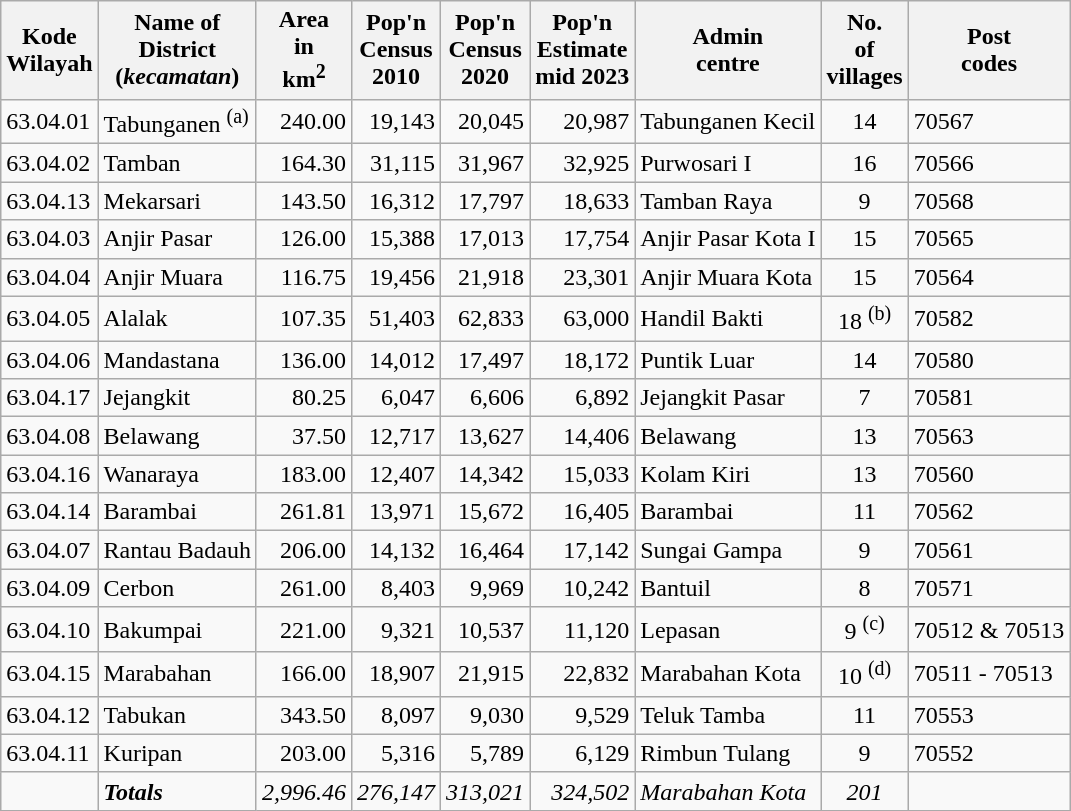<table class="sortable wikitable">
<tr>
<th>Kode <br>Wilayah</th>
<th>Name of<br>District<br>(<em>kecamatan</em>)</th>
<th>Area <br> in<br> km<sup>2</sup></th>
<th>Pop'n<br>Census<br>2010</th>
<th>Pop'n<br>Census<br>2020</th>
<th>Pop'n<br>Estimate<br>mid 2023</th>
<th>Admin<br>centre</th>
<th>No. <br>of<br>villages</th>
<th>Post<br>codes</th>
</tr>
<tr>
<td>63.04.01</td>
<td>Tabunganen <sup>(a)</sup></td>
<td align="right">240.00</td>
<td align="right">19,143</td>
<td align="right">20,045</td>
<td align="right">20,987</td>
<td>Tabunganen Kecil</td>
<td align="center">14</td>
<td>70567</td>
</tr>
<tr>
<td>63.04.02</td>
<td>Tamban</td>
<td align="right">164.30</td>
<td align="right">31,115</td>
<td align="right">31,967</td>
<td align="right">32,925</td>
<td>Purwosari I</td>
<td align="center">16</td>
<td>70566</td>
</tr>
<tr>
<td>63.04.13</td>
<td>Mekarsari</td>
<td align="right">143.50</td>
<td align="right">16,312</td>
<td align="right">17,797</td>
<td align="right">18,633</td>
<td>Tamban Raya</td>
<td align="center">9</td>
<td>70568</td>
</tr>
<tr>
<td>63.04.03</td>
<td>Anjir Pasar</td>
<td align="right">126.00</td>
<td align="right">15,388</td>
<td align="right">17,013</td>
<td align="right">17,754</td>
<td>Anjir Pasar Kota I</td>
<td align="center">15</td>
<td>70565</td>
</tr>
<tr>
<td>63.04.04</td>
<td>Anjir Muara</td>
<td align="right">116.75</td>
<td align="right">19,456</td>
<td align="right">21,918</td>
<td align="right">23,301</td>
<td>Anjir Muara Kota</td>
<td align="center">15</td>
<td>70564</td>
</tr>
<tr>
<td>63.04.05</td>
<td>Alalak</td>
<td align="right">107.35</td>
<td align="right">51,403</td>
<td align="right">62,833</td>
<td align="right">63,000</td>
<td>Handil Bakti</td>
<td align="center">18 <sup>(b)</sup></td>
<td>70582</td>
</tr>
<tr>
<td>63.04.06</td>
<td>Mandastana</td>
<td align="right">136.00</td>
<td align="right">14,012</td>
<td align="right">17,497</td>
<td align="right">18,172</td>
<td>Puntik Luar</td>
<td align="center">14</td>
<td>70580</td>
</tr>
<tr>
<td>63.04.17</td>
<td>Jejangkit</td>
<td align="right">80.25</td>
<td align="right">6,047</td>
<td align="right">6,606</td>
<td align="right">6,892</td>
<td>Jejangkit Pasar</td>
<td align="center">7</td>
<td>70581</td>
</tr>
<tr>
<td>63.04.08</td>
<td>Belawang</td>
<td align="right">37.50</td>
<td align="right">12,717</td>
<td align="right">13,627</td>
<td align="right">14,406</td>
<td>Belawang</td>
<td align="center">13</td>
<td>70563</td>
</tr>
<tr>
<td>63.04.16</td>
<td>Wanaraya</td>
<td align="right">183.00</td>
<td align="right">12,407</td>
<td align="right">14,342</td>
<td align="right">15,033</td>
<td>Kolam Kiri</td>
<td align="center">13</td>
<td>70560</td>
</tr>
<tr>
<td>63.04.14</td>
<td>Barambai</td>
<td align="right">261.81</td>
<td align="right">13,971</td>
<td align="right">15,672</td>
<td align="right">16,405</td>
<td>Barambai</td>
<td align="center">11</td>
<td>70562</td>
</tr>
<tr>
<td>63.04.07</td>
<td>Rantau Badauh</td>
<td align="right">206.00</td>
<td align="right">14,132</td>
<td align="right">16,464</td>
<td align="right">17,142</td>
<td>Sungai Gampa</td>
<td align="center">9</td>
<td>70561</td>
</tr>
<tr>
<td>63.04.09</td>
<td>Cerbon</td>
<td align="right">261.00</td>
<td align="right">8,403</td>
<td align="right">9,969</td>
<td align="right">10,242</td>
<td>Bantuil</td>
<td align="center">8</td>
<td>70571</td>
</tr>
<tr>
<td>63.04.10</td>
<td>Bakumpai</td>
<td align="right">221.00</td>
<td align="right">9,321</td>
<td align="right">10,537</td>
<td align="right">11,120</td>
<td>Lepasan</td>
<td align="center">9 <sup>(c)</sup></td>
<td>70512 & 70513</td>
</tr>
<tr>
<td>63.04.15</td>
<td>Marabahan</td>
<td align="right">166.00</td>
<td align="right">18,907</td>
<td align="right">21,915</td>
<td align="right">22,832</td>
<td>Marabahan Kota</td>
<td align="center">10 <sup>(d)</sup></td>
<td>70511 - 70513</td>
</tr>
<tr>
<td>63.04.12</td>
<td>Tabukan</td>
<td align="right">343.50</td>
<td align="right">8,097</td>
<td align="right">9,030</td>
<td align="right">9,529</td>
<td>Teluk Tamba</td>
<td align="center">11</td>
<td>70553</td>
</tr>
<tr>
<td>63.04.11</td>
<td>Kuripan</td>
<td align="right">203.00</td>
<td align="right">5,316</td>
<td align="right">5,789</td>
<td align="right">6,129</td>
<td>Rimbun Tulang</td>
<td align="center">9</td>
<td>70552</td>
</tr>
<tr>
<td></td>
<td><strong><em>Totals</em></strong></td>
<td align="right"><em>2,996.46</em></td>
<td align="right"><em>276,147</em></td>
<td align="right"><em>313,021</em></td>
<td align="right"><em>324,502</em></td>
<td><em>Marabahan Kota</em></td>
<td align="center"><em>201</em></td>
<td></td>
</tr>
</table>
